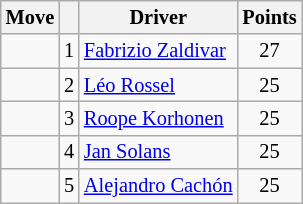<table class="wikitable" style="font-size:85%;">
<tr>
<th>Move</th>
<th></th>
<th>Driver</th>
<th>Points</th>
</tr>
<tr>
<td align="center"></td>
<td align="center">1</td>
<td><a href='#'>Fabrizio Zaldivar</a></td>
<td align="center">27</td>
</tr>
<tr>
<td align="center"></td>
<td align="center">2</td>
<td><a href='#'>Léo Rossel</a></td>
<td align="center">25</td>
</tr>
<tr>
<td align="center"></td>
<td align="center">3</td>
<td><a href='#'>Roope Korhonen</a></td>
<td align="center">25</td>
</tr>
<tr>
<td align="center"></td>
<td align="center">4</td>
<td><a href='#'>Jan Solans</a></td>
<td align="center">25</td>
</tr>
<tr>
<td align="center"></td>
<td align="center">5</td>
<td><a href='#'>Alejandro Cachón</a></td>
<td align="center">25</td>
</tr>
</table>
